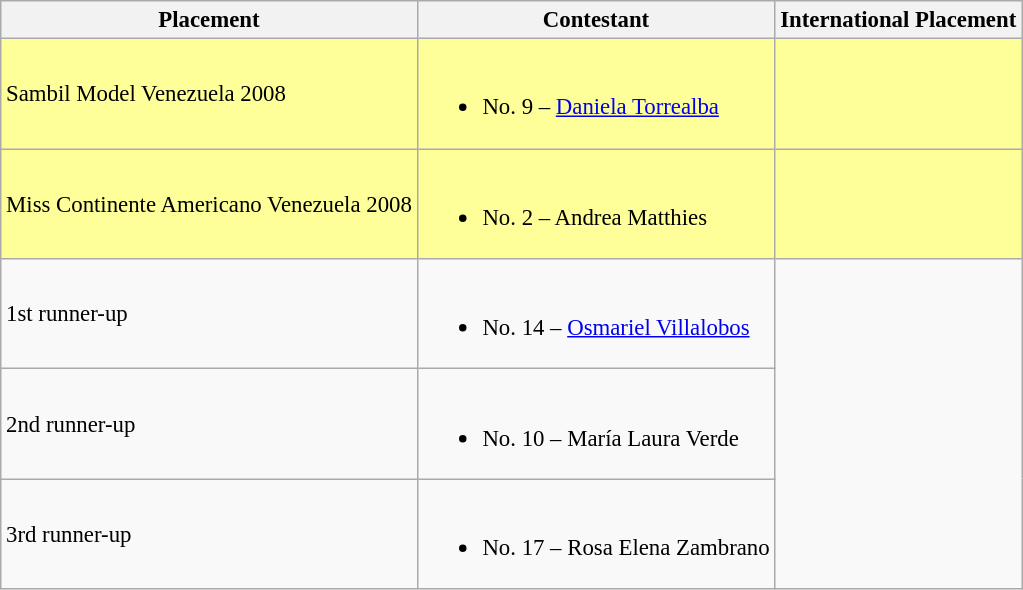<table class="wikitable sortable" style="font-size: 95%;">
<tr>
<th>Placement</th>
<th>Contestant</th>
<th>International Placement</th>
</tr>
<tr style="background:#FFFF99;">
<td>Sambil Model Venezuela 2008<br></td>
<td><br><ul><li>No. 9 – <a href='#'>Daniela Torrealba</a></li></ul></td>
<td></td>
</tr>
<tr style="background:#FFFF99;">
<td>Miss Continente Americano Venezuela 2008</td>
<td><br><ul><li>No. 2 – Andrea Matthies</li></ul></td>
<td></td>
</tr>
<tr>
<td>1st runner-up</td>
<td><br><ul><li>No. 14 – <a href='#'>Osmariel Villalobos</a></li></ul></td>
<td rowspan="3"></td>
</tr>
<tr>
<td>2nd runner-up</td>
<td><br><ul><li>No. 10 – María Laura Verde</li></ul></td>
</tr>
<tr>
<td>3rd runner-up</td>
<td><br><ul><li>No. 17 – Rosa Elena Zambrano</li></ul></td>
</tr>
</table>
